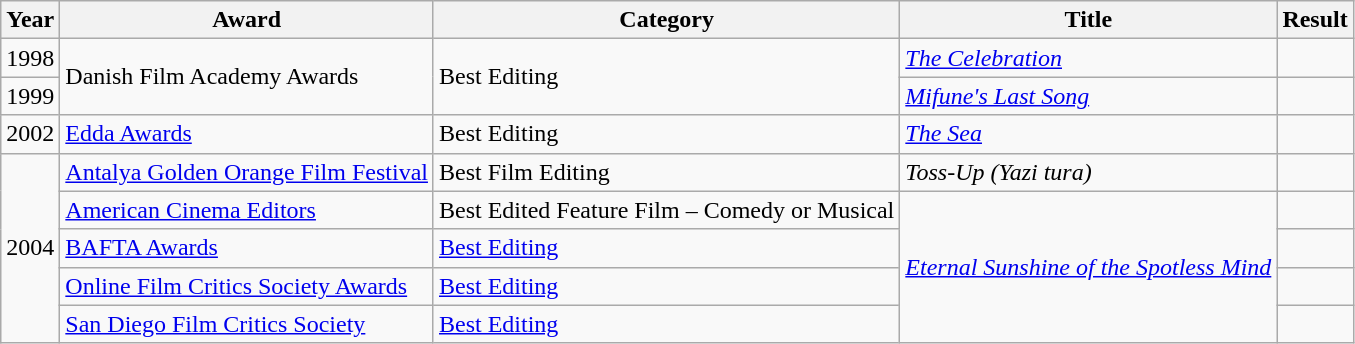<table class="wikitable">
<tr>
<th>Year</th>
<th>Award</th>
<th>Category</th>
<th>Title</th>
<th>Result</th>
</tr>
<tr>
<td>1998</td>
<td rowspan=2>Danish Film Academy Awards</td>
<td rowspan=2>Best Editing</td>
<td><em><a href='#'>The Celebration</a></em></td>
<td></td>
</tr>
<tr>
<td>1999</td>
<td><em><a href='#'>Mifune's Last Song</a></em></td>
<td></td>
</tr>
<tr>
<td>2002</td>
<td><a href='#'>Edda Awards</a></td>
<td>Best Editing</td>
<td><em><a href='#'>The Sea</a></em></td>
<td></td>
</tr>
<tr>
<td rowspan=5>2004</td>
<td><a href='#'>Antalya Golden Orange Film Festival</a></td>
<td>Best Film Editing</td>
<td><em>Toss-Up (Yazi tura)</em></td>
<td></td>
</tr>
<tr>
<td><a href='#'>American Cinema Editors</a></td>
<td>Best Edited Feature Film – Comedy or Musical</td>
<td rowspan=4><em><a href='#'>Eternal Sunshine of the Spotless Mind</a></em></td>
<td></td>
</tr>
<tr>
<td><a href='#'>BAFTA Awards</a></td>
<td><a href='#'>Best Editing</a></td>
<td></td>
</tr>
<tr>
<td><a href='#'>Online Film Critics Society Awards</a></td>
<td><a href='#'>Best Editing</a></td>
<td></td>
</tr>
<tr>
<td><a href='#'>San Diego Film Critics Society</a></td>
<td><a href='#'>Best Editing</a></td>
<td></td>
</tr>
</table>
